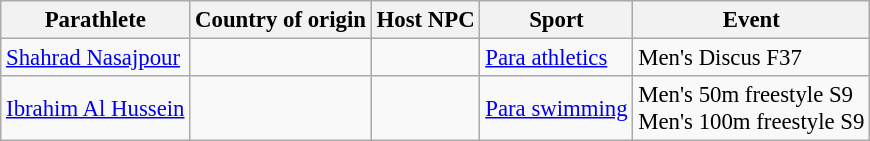<table class='sortable wikitable' style=font-size:95%>
<tr>
<th>Parathlete</th>
<th>Country of origin</th>
<th>Host NPC</th>
<th>Sport</th>
<th>Event</th>
</tr>
<tr>
<td><a href='#'>Shahrad Nasajpour</a></td>
<td></td>
<td></td>
<td><a href='#'>Para athletics</a></td>
<td>Men's Discus F37</td>
</tr>
<tr>
<td><a href='#'>Ibrahim Al Hussein</a></td>
<td></td>
<td></td>
<td><a href='#'> Para swimming</a></td>
<td>Men's 50m freestyle S9<br>Men's 100m freestyle S9</td>
</tr>
</table>
